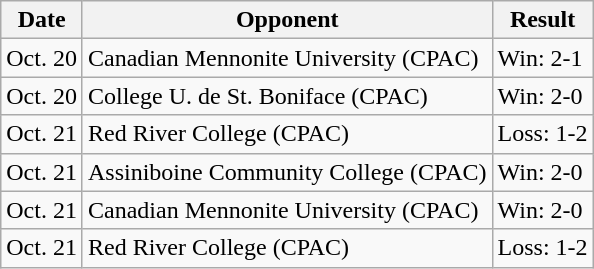<table class="wikitable">
<tr>
<th>Date</th>
<th>Opponent</th>
<th>Result</th>
</tr>
<tr>
<td>Oct. 20</td>
<td>Canadian Mennonite University (CPAC)</td>
<td>Win: 2-1</td>
</tr>
<tr>
<td>Oct. 20</td>
<td>College U. de St. Boniface (CPAC)</td>
<td>Win: 2-0</td>
</tr>
<tr>
<td>Oct. 21</td>
<td>Red River College (CPAC)</td>
<td>Loss: 1-2</td>
</tr>
<tr>
<td>Oct. 21</td>
<td>Assiniboine Community College (CPAC)</td>
<td>Win: 2-0</td>
</tr>
<tr>
<td>Oct. 21</td>
<td>Canadian Mennonite University (CPAC)</td>
<td>Win: 2-0</td>
</tr>
<tr>
<td>Oct. 21</td>
<td>Red River College (CPAC)</td>
<td>Loss: 1-2</td>
</tr>
</table>
